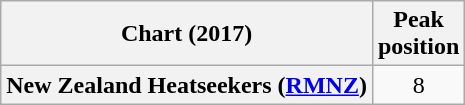<table class="wikitable sortable plainrowheaders" style="text-align:center">
<tr>
<th scope="col">Chart (2017)</th>
<th scope="col">Peak<br>position</th>
</tr>
<tr>
<th scope="row">New Zealand Heatseekers (<a href='#'>RMNZ</a>)</th>
<td>8</td>
</tr>
</table>
